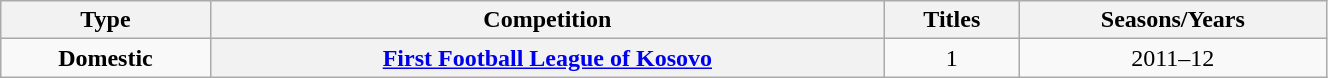<table class="wikitable" width=70% style="text-align: center;font-size:100%;">
<tr>
<th scope=col>Type</th>
<th scope=col>Competition</th>
<th scope=col>Titles</th>
<th scope=col>Seasons/Years</th>
</tr>
<tr>
<td rowspan="4"><strong>Domestic</strong></td>
<th scope=col><a href='#'>First Football League of Kosovo</a></th>
<td rowspan="4">1</td>
<td rowspan="3">2011–12</td>
</tr>
</table>
